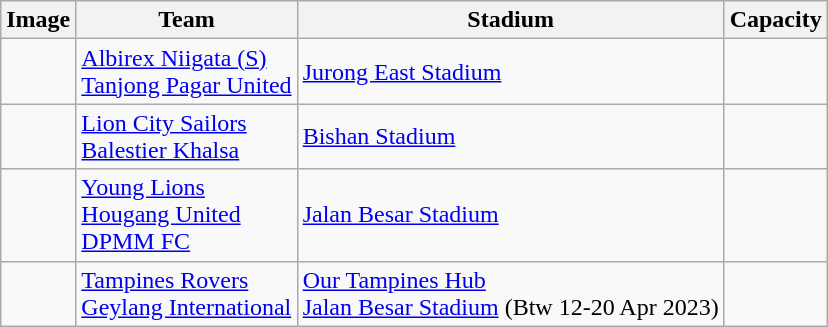<table class="wikitable sortable" style="text-align: left;">
<tr>
<th>Image</th>
<th>Team</th>
<th>Stadium</th>
<th>Capacity</th>
</tr>
<tr>
<td></td>
<td><a href='#'>Albirex Niigata (S)</a> <br> <a href='#'>Tanjong Pagar United</a></td>
<td><a href='#'>Jurong East Stadium</a></td>
<td style="text-align:center;"></td>
</tr>
<tr>
<td></td>
<td><a href='#'>Lion City Sailors</a> <br> <a href='#'>Balestier Khalsa</a></td>
<td><a href='#'>Bishan Stadium</a></td>
<td style="text-align:center;"></td>
</tr>
<tr>
<td></td>
<td><a href='#'>Young Lions</a> <br> <a href='#'>Hougang United</a> <br> <a href='#'>DPMM FC</a></td>
<td><a href='#'>Jalan Besar Stadium</a></td>
<td style="text-align:center;"></td>
</tr>
<tr>
<td></td>
<td><a href='#'>Tampines Rovers</a> <br> <a href='#'>Geylang International</a></td>
<td><a href='#'>Our Tampines Hub</a> <br> <a href='#'>Jalan Besar Stadium</a> (Btw 12-20 Apr 2023)</td>
<td style="text-align:center;"></td>
</tr>
</table>
